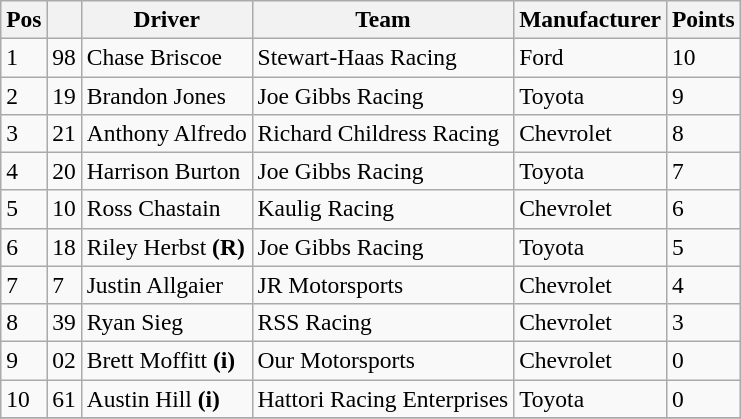<table class="wikitable" style="font-size:98%">
<tr>
<th>Pos</th>
<th></th>
<th>Driver</th>
<th>Team</th>
<th>Manufacturer</th>
<th>Points</th>
</tr>
<tr>
<td>1</td>
<td>98</td>
<td>Chase Briscoe</td>
<td>Stewart-Haas Racing</td>
<td>Ford</td>
<td>10</td>
</tr>
<tr>
<td>2</td>
<td>19</td>
<td>Brandon Jones</td>
<td>Joe Gibbs Racing</td>
<td>Toyota</td>
<td>9</td>
</tr>
<tr>
<td>3</td>
<td>21</td>
<td>Anthony Alfredo</td>
<td>Richard Childress Racing</td>
<td>Chevrolet</td>
<td>8</td>
</tr>
<tr>
<td>4</td>
<td>20</td>
<td>Harrison Burton</td>
<td>Joe Gibbs Racing</td>
<td>Toyota</td>
<td>7</td>
</tr>
<tr>
<td>5</td>
<td>10</td>
<td>Ross Chastain</td>
<td>Kaulig Racing</td>
<td>Chevrolet</td>
<td>6</td>
</tr>
<tr>
<td>6</td>
<td>18</td>
<td>Riley Herbst <strong>(R)</strong></td>
<td>Joe Gibbs Racing</td>
<td>Toyota</td>
<td>5</td>
</tr>
<tr>
<td>7</td>
<td>7</td>
<td>Justin Allgaier</td>
<td>JR Motorsports</td>
<td>Chevrolet</td>
<td>4</td>
</tr>
<tr>
<td>8</td>
<td>39</td>
<td>Ryan Sieg</td>
<td>RSS Racing</td>
<td>Chevrolet</td>
<td>3</td>
</tr>
<tr>
<td>9</td>
<td>02</td>
<td>Brett Moffitt <strong>(i)</strong></td>
<td>Our Motorsports</td>
<td>Chevrolet</td>
<td>0</td>
</tr>
<tr>
<td>10</td>
<td>61</td>
<td>Austin Hill <strong>(i)</strong></td>
<td>Hattori Racing Enterprises</td>
<td>Toyota</td>
<td>0</td>
</tr>
<tr>
</tr>
</table>
